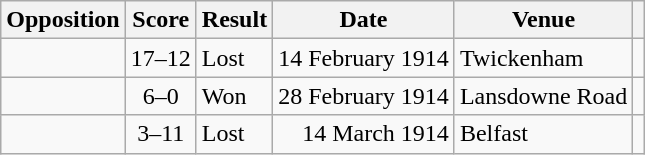<table class="wikitable sortable">
<tr>
<th>Opposition</th>
<th>Score</th>
<th>Result</th>
<th>Date</th>
<th>Venue</th>
<th scope="col" class="unsortable"></th>
</tr>
<tr>
<td></td>
<td align="center">17–12</td>
<td>Lost</td>
<td align=right>14 February 1914</td>
<td>Twickenham</td>
<td></td>
</tr>
<tr>
<td></td>
<td align="center">6–0</td>
<td>Won</td>
<td align=right>28 February 1914</td>
<td>Lansdowne Road</td>
<td></td>
</tr>
<tr>
<td></td>
<td align="center">3–11</td>
<td>Lost</td>
<td align=right>14 March 1914</td>
<td>Belfast</td>
<td></td>
</tr>
</table>
